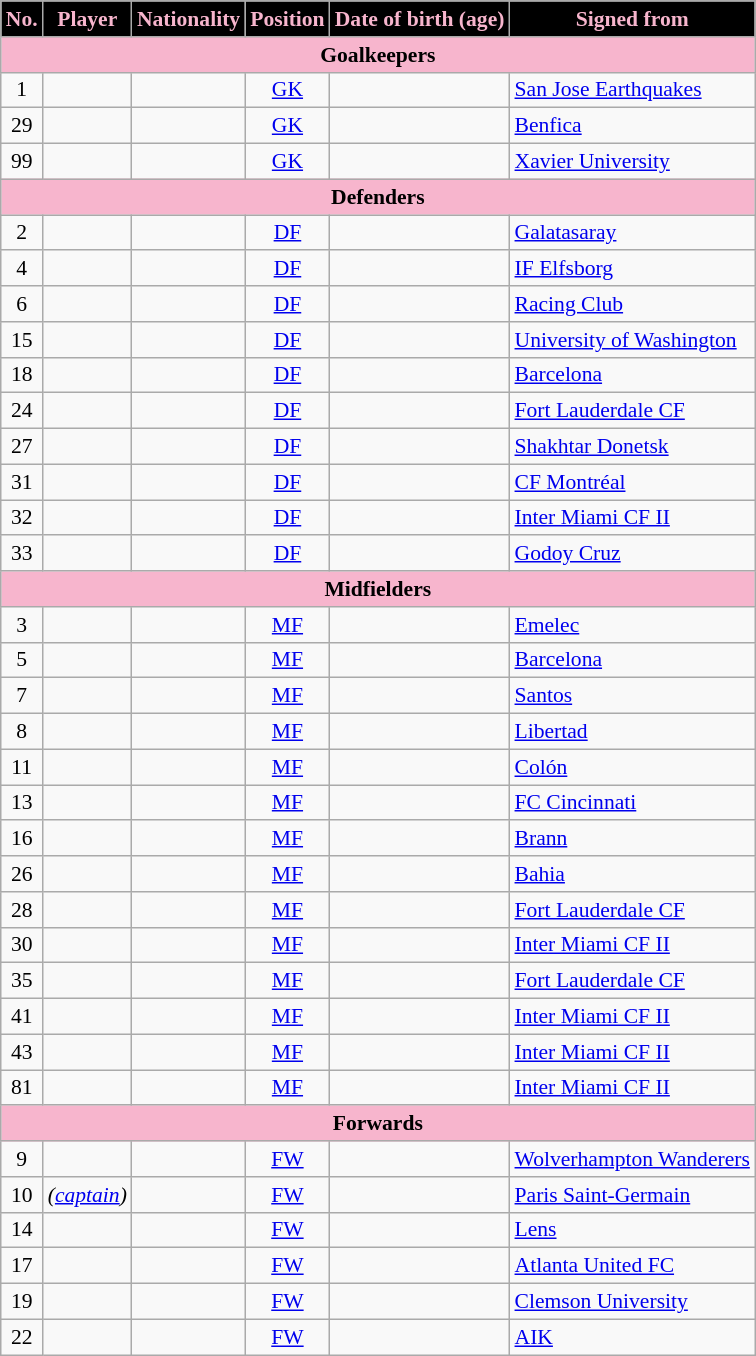<table class="wikitable sortable" style="text-align:center; font-size:90%;">
<tr>
<th style="background:#000000; color:#F7B5CD; text-align:center;">No.</th>
<th style="background:#000000; color:#F7B5CD; text-align:center;">Player</th>
<th style="background:#000000; color:#F7B5CD; text-align:center;">Nationality</th>
<th style="background:#000000; color:#F7B5CD; text-align:center;">Position</th>
<th style="background:#000000; color:#F7B5CD; text-align:center;">Date of birth (age)</th>
<th style="background:#000000; color:#F7B5CD; text-align:center;">Signed from</th>
</tr>
<tr class="sortbottom">
<td colspan="7" style="background:#F7B5CD; color:#000000; text-align:center"><strong>Goalkeepers</strong></td>
</tr>
<tr>
<td>1</td>
<td></td>
<td></td>
<td><a href='#'>GK</a></td>
<td></td>
<td style="text-align:left"> <a href='#'>San Jose Earthquakes</a></td>
</tr>
<tr>
<td>29</td>
<td></td>
<td></td>
<td><a href='#'>GK</a></td>
<td></td>
<td style="text-align:left"> <a href='#'>Benfica</a></td>
</tr>
<tr>
<td>99</td>
<td></td>
<td></td>
<td><a href='#'>GK</a></td>
<td></td>
<td style="text-align:left"> <a href='#'>Xavier University</a></td>
</tr>
<tr class="sortbottom">
<td colspan="7" style="background:#F7B5CD; color:#000000; text-align:center"><strong>Defenders</strong></td>
</tr>
<tr>
<td>2</td>
<td></td>
<td></td>
<td><a href='#'>DF</a></td>
<td></td>
<td style="text-align:left"> <a href='#'>Galatasaray</a></td>
</tr>
<tr>
<td>4</td>
<td></td>
<td></td>
<td><a href='#'>DF</a></td>
<td></td>
<td style="text-align:left"> <a href='#'>IF Elfsborg</a></td>
</tr>
<tr>
<td>6</td>
<td></td>
<td></td>
<td><a href='#'>DF</a></td>
<td></td>
<td style="text-align:left"> <a href='#'>Racing Club</a></td>
</tr>
<tr>
<td>15</td>
<td></td>
<td></td>
<td><a href='#'>DF</a></td>
<td></td>
<td style="text-align:left"> <a href='#'>University of Washington</a></td>
</tr>
<tr>
<td>18</td>
<td></td>
<td></td>
<td><a href='#'>DF</a></td>
<td></td>
<td style="text-align:left"> <a href='#'>Barcelona</a></td>
</tr>
<tr>
<td>24</td>
<td></td>
<td></td>
<td><a href='#'>DF</a></td>
<td></td>
<td style="text-align:left"> <a href='#'>Fort Lauderdale CF</a></td>
</tr>
<tr>
<td>27</td>
<td></td>
<td></td>
<td><a href='#'>DF</a></td>
<td></td>
<td style="text-align:left"> <a href='#'>Shakhtar Donetsk</a></td>
</tr>
<tr>
<td>31</td>
<td></td>
<td></td>
<td><a href='#'>DF</a></td>
<td></td>
<td style="text-align:left"> <a href='#'>CF Montréal</a></td>
</tr>
<tr>
<td>32</td>
<td></td>
<td></td>
<td><a href='#'>DF</a></td>
<td></td>
<td style="text-align:left"> <a href='#'>Inter Miami CF II</a></td>
</tr>
<tr>
<td>33</td>
<td></td>
<td></td>
<td><a href='#'>DF</a></td>
<td></td>
<td style="text-align:left"> <a href='#'>Godoy Cruz</a></td>
</tr>
<tr class="sortbottom">
<td colspan="7" style="background:#F7B5CD; color:#000000; text-align:center"><strong>Midfielders</strong></td>
</tr>
<tr>
<td>3</td>
<td></td>
<td></td>
<td><a href='#'>MF</a></td>
<td></td>
<td style="text-align:left"> <a href='#'>Emelec</a></td>
</tr>
<tr>
<td>5</td>
<td></td>
<td></td>
<td><a href='#'>MF</a></td>
<td></td>
<td style="text-align:left"> <a href='#'>Barcelona</a></td>
</tr>
<tr>
<td>7</td>
<td></td>
<td></td>
<td><a href='#'>MF</a></td>
<td></td>
<td style="text-align:left"> <a href='#'>Santos</a></td>
</tr>
<tr>
<td>8</td>
<td></td>
<td></td>
<td><a href='#'>MF</a></td>
<td></td>
<td style="text-align:left"> <a href='#'>Libertad</a></td>
</tr>
<tr>
<td>11</td>
<td></td>
<td></td>
<td><a href='#'>MF</a></td>
<td></td>
<td style="text-align:left"> <a href='#'>Colón</a></td>
</tr>
<tr>
<td>13</td>
<td></td>
<td></td>
<td><a href='#'>MF</a></td>
<td></td>
<td style="text-align:left"> <a href='#'>FC Cincinnati</a></td>
</tr>
<tr>
<td>16</td>
<td></td>
<td></td>
<td><a href='#'>MF</a></td>
<td></td>
<td style="text-align:left"> <a href='#'>Brann</a></td>
</tr>
<tr>
<td>26</td>
<td></td>
<td></td>
<td><a href='#'>MF</a></td>
<td></td>
<td style="text-align:left"> <a href='#'>Bahia</a></td>
</tr>
<tr>
<td>28</td>
<td></td>
<td></td>
<td><a href='#'>MF</a></td>
<td></td>
<td style="text-align:left"> <a href='#'>Fort Lauderdale CF</a></td>
</tr>
<tr>
<td>30</td>
<td></td>
<td></td>
<td><a href='#'>MF</a></td>
<td></td>
<td style="text-align:left"> <a href='#'>Inter Miami CF II</a></td>
</tr>
<tr>
<td>35</td>
<td></td>
<td></td>
<td><a href='#'>MF</a></td>
<td></td>
<td style="text-align:left"> <a href='#'>Fort Lauderdale CF</a></td>
</tr>
<tr>
<td>41</td>
<td></td>
<td></td>
<td><a href='#'>MF</a></td>
<td></td>
<td style="text-align:left"> <a href='#'>Inter Miami CF II</a></td>
</tr>
<tr>
<td>43</td>
<td></td>
<td></td>
<td><a href='#'>MF</a></td>
<td></td>
<td style="text-align:left"> <a href='#'>Inter Miami CF II</a></td>
</tr>
<tr>
<td>81</td>
<td></td>
<td></td>
<td><a href='#'>MF</a></td>
<td></td>
<td style="text-align:left"> <a href='#'>Inter Miami CF II</a></td>
</tr>
<tr class="sortbottom">
<td colspan="7" style="background:#F7B5CD; color:#000000; text-align:center"><strong>Forwards</strong></td>
</tr>
<tr>
<td>9</td>
<td></td>
<td></td>
<td><a href='#'>FW</a></td>
<td></td>
<td style="text-align:left"> <a href='#'>Wolverhampton Wanderers</a></td>
</tr>
<tr>
<td>10</td>
<td> <em>(<a href='#'>captain</a>)</em></td>
<td></td>
<td><a href='#'>FW</a></td>
<td></td>
<td style="text-align:left"> <a href='#'>Paris Saint-Germain</a></td>
</tr>
<tr>
<td>14</td>
<td></td>
<td></td>
<td><a href='#'>FW</a></td>
<td></td>
<td style="text-align:left"> <a href='#'>Lens</a></td>
</tr>
<tr>
<td>17</td>
<td></td>
<td></td>
<td><a href='#'>FW</a></td>
<td></td>
<td style="text-align:left"> <a href='#'>Atlanta United FC</a></td>
</tr>
<tr>
<td>19</td>
<td></td>
<td></td>
<td><a href='#'>FW</a></td>
<td></td>
<td style="text-align:left"> <a href='#'>Clemson University</a></td>
</tr>
<tr>
<td>22</td>
<td></td>
<td></td>
<td><a href='#'>FW</a></td>
<td></td>
<td style="text-align:left"> <a href='#'>AIK</a></td>
</tr>
</table>
